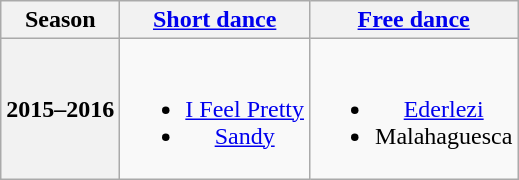<table class=wikitable style=text-align:center>
<tr>
<th>Season</th>
<th><a href='#'>Short dance</a></th>
<th><a href='#'>Free dance</a></th>
</tr>
<tr>
<th>2015–2016<br></th>
<td><br><ul><li> <a href='#'>I Feel Pretty</a><br></li><li> <a href='#'>Sandy</a><br></li></ul></td>
<td><br><ul><li><a href='#'>Ederlezi</a><br></li><li>Malahaguesca<br></li></ul></td>
</tr>
</table>
